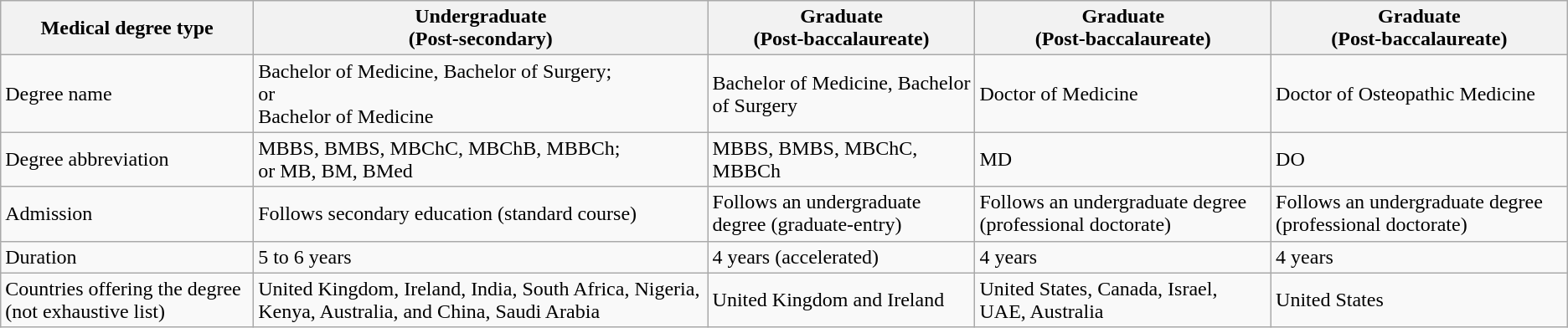<table class="wikitable">
<tr>
<th>Medical degree type</th>
<th>Undergraduate<br>(Post-secondary)</th>
<th>Graduate<br>(Post-baccalaureate)</th>
<th>Graduate<br>(Post-baccalaureate)</th>
<th>Graduate<br>(Post-baccalaureate)</th>
</tr>
<tr>
<td>Degree name</td>
<td>Bachelor of Medicine, Bachelor of Surgery;<br>or<br>Bachelor of Medicine</td>
<td>Bachelor of Medicine, Bachelor of Surgery</td>
<td>Doctor of Medicine</td>
<td>Doctor of Osteopathic Medicine</td>
</tr>
<tr>
<td>Degree abbreviation</td>
<td>MBBS, BMBS, MBChC, MBChB, MBBCh;<br>or
MB, BM, BMed</td>
<td>MBBS, BMBS, MBChC, MBBCh</td>
<td>MD</td>
<td>DO</td>
</tr>
<tr>
<td>Admission</td>
<td>Follows secondary education (standard course)</td>
<td>Follows an undergraduate degree (graduate-entry)</td>
<td>Follows an undergraduate degree (professional doctorate)</td>
<td>Follows an undergraduate degree (professional doctorate)</td>
</tr>
<tr>
<td>Duration</td>
<td>5 to 6 years</td>
<td>4 years (accelerated)</td>
<td>4 years</td>
<td>4 years</td>
</tr>
<tr>
<td>Countries offering the degree (not exhaustive list)</td>
<td>United Kingdom, Ireland, India, South Africa, Nigeria, Kenya, Australia, and China, Saudi Arabia</td>
<td>United Kingdom and Ireland</td>
<td>United States, Canada, Israel, UAE, Australia</td>
<td>United States</td>
</tr>
</table>
